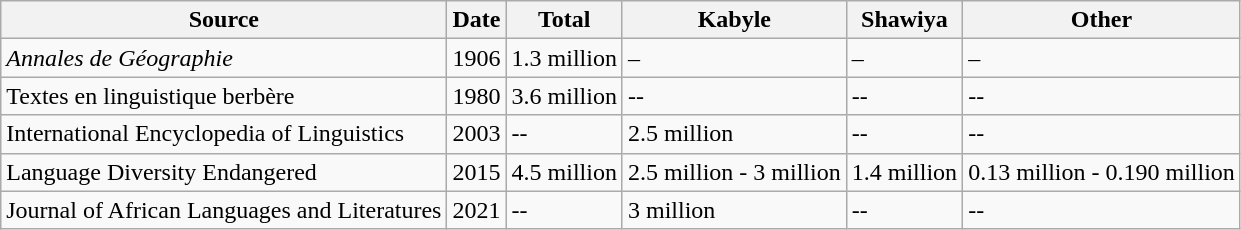<table class="wikitable">
<tr>
<th>Source</th>
<th>Date</th>
<th>Total</th>
<th>Kabyle</th>
<th>Shawiya</th>
<th>Other</th>
</tr>
<tr>
<td><em>Annales de Géographie</em></td>
<td>1906</td>
<td>1.3 million</td>
<td>–</td>
<td>–</td>
<td>–</td>
</tr>
<tr>
<td>Textes en linguistique berbère</td>
<td>1980</td>
<td>3.6 million</td>
<td>--</td>
<td>--</td>
<td>--</td>
</tr>
<tr>
<td>International Encyclopedia of Linguistics</td>
<td>2003</td>
<td>--</td>
<td>2.5 million</td>
<td>--</td>
<td>--</td>
</tr>
<tr>
<td>Language Diversity Endangered</td>
<td>2015</td>
<td>4.5 million</td>
<td>2.5 million - 3 million</td>
<td>1.4 million</td>
<td>0.13 million - 0.190 million</td>
</tr>
<tr>
<td>Journal of African Languages and Literatures</td>
<td>2021</td>
<td>--</td>
<td>3 million</td>
<td>--</td>
<td>--</td>
</tr>
</table>
